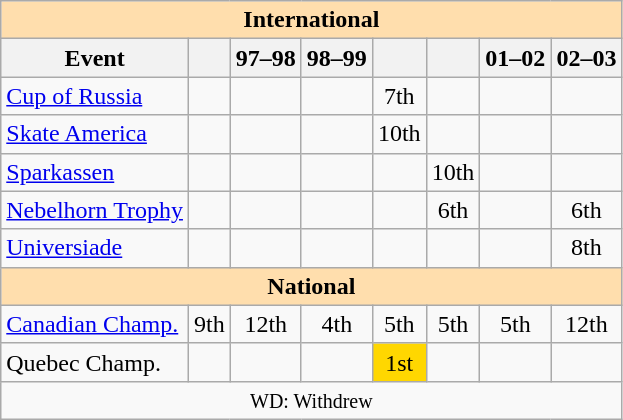<table class="wikitable" style="text-align:center">
<tr>
<th style="background-color: #ffdead; " colspan=8 align=center>International</th>
</tr>
<tr>
<th>Event</th>
<th></th>
<th>97–98</th>
<th>98–99</th>
<th></th>
<th></th>
<th>01–02</th>
<th>02–03</th>
</tr>
<tr>
<td align=left> <a href='#'>Cup of Russia</a></td>
<td></td>
<td></td>
<td></td>
<td>7th</td>
<td></td>
<td></td>
<td></td>
</tr>
<tr>
<td align=left> <a href='#'>Skate America</a></td>
<td></td>
<td></td>
<td></td>
<td>10th</td>
<td></td>
<td></td>
<td></td>
</tr>
<tr>
<td align=left> <a href='#'>Sparkassen</a></td>
<td></td>
<td></td>
<td></td>
<td></td>
<td>10th</td>
<td></td>
<td></td>
</tr>
<tr>
<td align=left><a href='#'>Nebelhorn Trophy</a></td>
<td></td>
<td></td>
<td></td>
<td></td>
<td>6th</td>
<td></td>
<td>6th</td>
</tr>
<tr>
<td align=left><a href='#'>Universiade</a></td>
<td></td>
<td></td>
<td></td>
<td></td>
<td></td>
<td></td>
<td>8th</td>
</tr>
<tr>
<th style="background-color: #ffdead; " colspan=8 align=center>National</th>
</tr>
<tr>
<td align=left><a href='#'>Canadian Champ.</a></td>
<td>9th</td>
<td>12th</td>
<td>4th</td>
<td>5th</td>
<td>5th</td>
<td>5th</td>
<td>12th</td>
</tr>
<tr>
<td align=left>Quebec Champ.</td>
<td></td>
<td></td>
<td></td>
<td bgcolor=gold>1st</td>
<td></td>
<td></td>
<td></td>
</tr>
<tr>
<td colspan=8 align=center><small> WD: Withdrew </small></td>
</tr>
</table>
